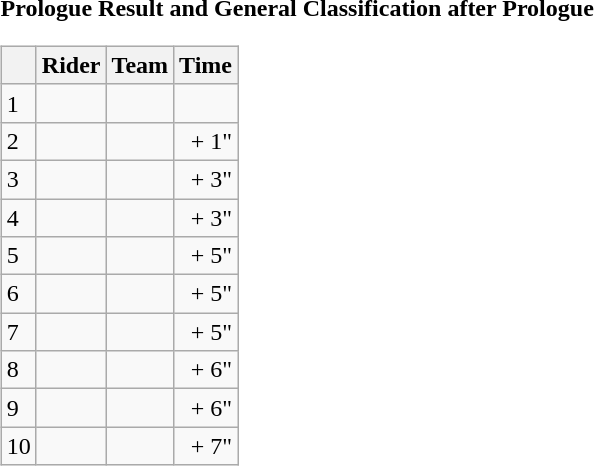<table>
<tr>
<td><strong>Prologue Result and General Classification after Prologue</strong><br><table class="wikitable">
<tr>
<th></th>
<th>Rider</th>
<th>Team</th>
<th>Time</th>
</tr>
<tr>
<td>1</td>
<td> </td>
<td></td>
<td align="right"></td>
</tr>
<tr>
<td>2</td>
<td></td>
<td></td>
<td align="right">+ 1"</td>
</tr>
<tr>
<td>3</td>
<td></td>
<td></td>
<td align="right">+ 3"</td>
</tr>
<tr>
<td>4</td>
<td></td>
<td></td>
<td align="right">+ 3"</td>
</tr>
<tr>
<td>5</td>
<td></td>
<td></td>
<td align="right">+ 5"</td>
</tr>
<tr>
<td>6</td>
<td></td>
<td></td>
<td align="right">+ 5"</td>
</tr>
<tr>
<td>7</td>
<td></td>
<td></td>
<td align="right">+ 5"</td>
</tr>
<tr>
<td>8</td>
<td></td>
<td></td>
<td align="right">+ 6"</td>
</tr>
<tr>
<td>9</td>
<td></td>
<td></td>
<td align="right">+ 6"</td>
</tr>
<tr>
<td>10</td>
<td></td>
<td></td>
<td align="right">+ 7"</td>
</tr>
</table>
</td>
</tr>
</table>
